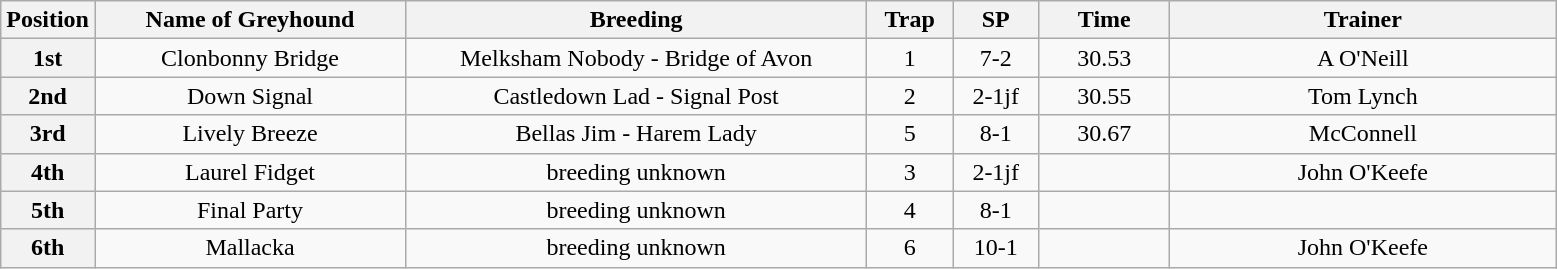<table class="wikitable" style="text-align:center">
<tr>
<th width=50>Position</th>
<th width=200>Name of Greyhound</th>
<th width=300>Breeding</th>
<th width=50>Trap</th>
<th width=50>SP</th>
<th width=80>Time</th>
<th width=250>Trainer</th>
</tr>
<tr>
<th>1st</th>
<td>Clonbonny Bridge</td>
<td>Melksham Nobody - Bridge of Avon</td>
<td>1</td>
<td>7-2</td>
<td>30.53</td>
<td>A O'Neill</td>
</tr>
<tr>
<th>2nd</th>
<td>Down Signal</td>
<td>Castledown Lad - Signal Post</td>
<td>2</td>
<td>2-1jf</td>
<td>30.55</td>
<td>Tom Lynch</td>
</tr>
<tr>
<th>3rd</th>
<td>Lively Breeze</td>
<td>Bellas Jim - Harem Lady</td>
<td>5</td>
<td>8-1</td>
<td>30.67</td>
<td>McConnell</td>
</tr>
<tr>
<th>4th</th>
<td>Laurel Fidget</td>
<td>breeding unknown</td>
<td>3</td>
<td>2-1jf</td>
<td></td>
<td>John O'Keefe</td>
</tr>
<tr>
<th>5th</th>
<td>Final Party</td>
<td>breeding unknown</td>
<td>4</td>
<td>8-1</td>
<td></td>
<td></td>
</tr>
<tr>
<th>6th</th>
<td>Mallacka</td>
<td>breeding unknown</td>
<td>6</td>
<td>10-1</td>
<td></td>
<td>John O'Keefe</td>
</tr>
</table>
